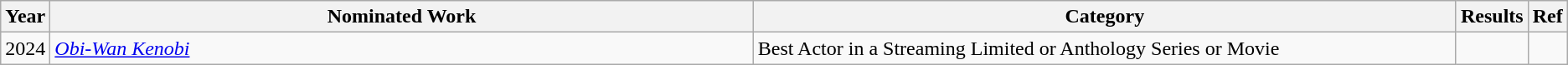<table class="wikitable">
<tr>
<th scope="col" style="width:1em;">Year</th>
<th scope="col" style="width:35em;">Nominated Work</th>
<th scope="col" style="width:35em;">Category</th>
<th scope="col" style="width:1em;">Results</th>
<th scope="col" style="width:1em;">Ref</th>
</tr>
<tr>
<td>2024</td>
<td><em><a href='#'>Obi-Wan Kenobi</a></em></td>
<td>Best Actor in a Streaming Limited or Anthology Series or Movie</td>
<td></td>
<td></td>
</tr>
</table>
